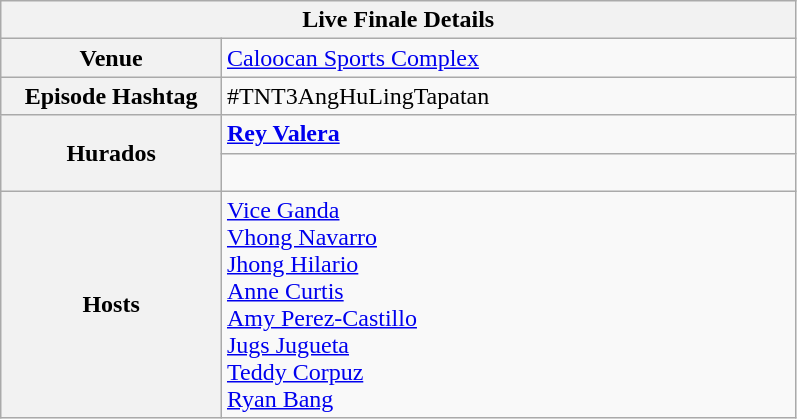<table class="wikitable  mw-collapsible mw-collapsed" style="font-size:100%; width:42%">
<tr>
<th colspan=2>Live Finale Details</th>
</tr>
<tr>
<th width=12%>Venue</th>
<td width=30% align=left><a href='#'>Caloocan Sports Complex</a></td>
</tr>
<tr>
<th>Episode Hashtag</th>
<td align=left>#TNT3AngHuLingTapatan</td>
</tr>
<tr>
<th rowspan=2>Hurados</th>
<td><strong><a href='#'>Rey Valera</a></strong></td>
</tr>
<tr>
<td align=left><br>


</td>
</tr>
<tr>
<th>Hosts</th>
<td align=left><a href='#'>Vice Ganda</a><br><a href='#'>Vhong Navarro</a><br><a href='#'>Jhong Hilario</a><br><a href='#'>Anne Curtis</a><br><a href='#'>Amy Perez-Castillo</a><br><a href='#'>Jugs Jugueta</a><br><a href='#'>Teddy Corpuz</a><br><a href='#'>Ryan Bang</a></td>
</tr>
</table>
